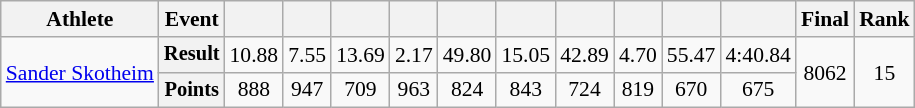<table class=wikitable style=font-size:90%>
<tr>
<th>Athlete</th>
<th>Event</th>
<th></th>
<th></th>
<th></th>
<th></th>
<th></th>
<th></th>
<th></th>
<th></th>
<th></th>
<th></th>
<th>Final</th>
<th>Rank</th>
</tr>
<tr align=center>
<td rowspan=2 align=left><a href='#'>Sander Skotheim</a></td>
<th style=font-size:95%>Result</th>
<td>10.88 </td>
<td>7.55</td>
<td>13.69</td>
<td>2.17</td>
<td>49.80</td>
<td>15.05</td>
<td>42.89</td>
<td>4.70</td>
<td>55.47</td>
<td>4:40.84</td>
<td rowspan=2>8062</td>
<td rowspan=2>15</td>
</tr>
<tr align=center>
<th style=font-size:95%>Points</th>
<td>888</td>
<td>947</td>
<td>709</td>
<td>963</td>
<td>824</td>
<td>843</td>
<td>724</td>
<td>819</td>
<td>670</td>
<td>675</td>
</tr>
</table>
